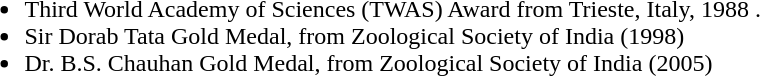<table width="100%">
<tr>
<td valign="top" width="50%"><br><ul><li>Third World Academy of Sciences (TWAS) Award from Trieste, Italy, 1988 .</li><li>Sir Dorab Tata Gold Medal, from Zoological Society of India (1998)</li><li>Dr. B.S. Chauhan Gold Medal, from Zoological Society of India (2005)</li></ul></td>
</tr>
</table>
